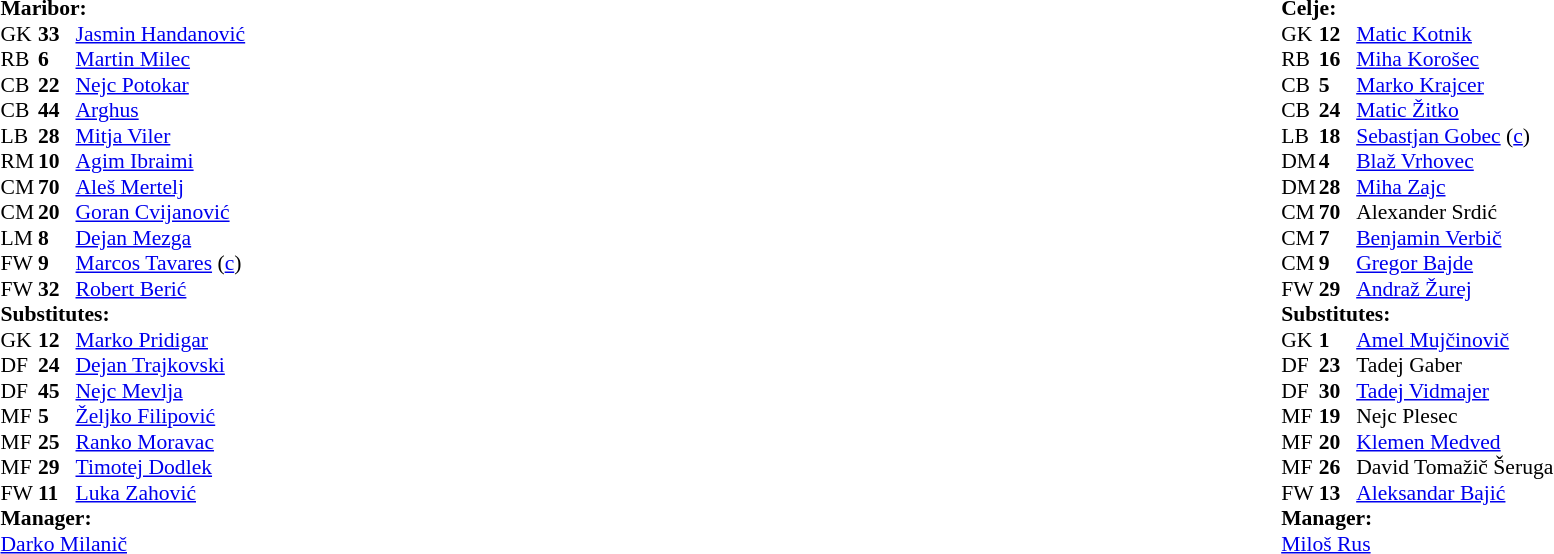<table width="100%">
<tr>
<td valign="top" width="50%"><br><table style="font-size: 90%" cellspacing="0" cellpadding="0">
<tr>
<td colspan="4"><strong>Maribor:</strong></td>
</tr>
<tr>
<th width=25></th>
<th width=25></th>
</tr>
<tr>
<td>GK</td>
<td><strong>33</strong></td>
<td> <a href='#'>Jasmin Handanović</a></td>
</tr>
<tr>
<td>RB</td>
<td><strong>6</strong></td>
<td> <a href='#'>Martin Milec</a></td>
</tr>
<tr>
<td>CB</td>
<td><strong>22</strong></td>
<td> <a href='#'>Nejc Potokar</a></td>
</tr>
<tr>
<td>CB</td>
<td><strong>44</strong></td>
<td> <a href='#'>Arghus</a></td>
</tr>
<tr>
<td>LB</td>
<td><strong>28</strong></td>
<td> <a href='#'>Mitja Viler</a></td>
</tr>
<tr>
<td>RM</td>
<td><strong>10</strong></td>
<td> <a href='#'>Agim Ibraimi</a></td>
</tr>
<tr>
<td>CM</td>
<td><strong>70</strong></td>
<td> <a href='#'>Aleš Mertelj</a></td>
</tr>
<tr>
<td>CM</td>
<td><strong>20</strong></td>
<td> <a href='#'>Goran Cvijanović</a></td>
<td></td>
</tr>
<tr>
<td>LM</td>
<td><strong>8</strong></td>
<td> <a href='#'>Dejan Mezga</a></td>
</tr>
<tr>
<td>FW</td>
<td><strong>9</strong></td>
<td> <a href='#'>Marcos Tavares</a> (<a href='#'>c</a>)</td>
</tr>
<tr>
<td>FW</td>
<td><strong>32</strong></td>
<td> <a href='#'>Robert Berić</a></td>
</tr>
<tr>
<td colspan=3><strong>Substitutes:</strong></td>
</tr>
<tr>
<td>GK</td>
<td><strong>12</strong></td>
<td> <a href='#'>Marko Pridigar</a></td>
</tr>
<tr>
<td>DF</td>
<td><strong>24</strong></td>
<td> <a href='#'>Dejan Trajkovski</a></td>
</tr>
<tr>
<td>DF</td>
<td><strong>45</strong></td>
<td> <a href='#'>Nejc Mevlja</a></td>
</tr>
<tr>
<td>MF</td>
<td><strong>5</strong></td>
<td> <a href='#'>Željko Filipović</a></td>
<td></td>
</tr>
<tr>
<td>MF</td>
<td><strong>25</strong></td>
<td> <a href='#'>Ranko Moravac</a></td>
</tr>
<tr>
<td>MF</td>
<td><strong>29</strong></td>
<td> <a href='#'>Timotej Dodlek</a></td>
</tr>
<tr>
<td>FW</td>
<td><strong>11</strong></td>
<td> <a href='#'>Luka Zahović</a></td>
</tr>
<tr>
<td colspan=3><strong>Manager:</strong></td>
</tr>
<tr>
<td colspan=4> <a href='#'>Darko Milanič</a></td>
</tr>
</table>
</td>
<td valign="top" width="50%"><br><table style="font-size: 90%" cellspacing="0" cellpadding="0" align=center>
<tr>
<td colspan="4"><strong>Celje:</strong></td>
</tr>
<tr>
<th width=25></th>
<th width=25></th>
</tr>
<tr>
<td>GK</td>
<td><strong>12</strong></td>
<td> <a href='#'>Matic Kotnik</a></td>
</tr>
<tr>
<td>RB</td>
<td><strong>16</strong></td>
<td> <a href='#'>Miha Korošec</a></td>
</tr>
<tr>
<td>CB</td>
<td><strong>5</strong></td>
<td> <a href='#'>Marko Krajcer</a></td>
</tr>
<tr>
<td>CB</td>
<td><strong>24</strong></td>
<td> <a href='#'>Matic Žitko</a></td>
</tr>
<tr>
<td>LB</td>
<td><strong>18</strong></td>
<td> <a href='#'>Sebastjan Gobec</a> (<a href='#'>c</a>)</td>
</tr>
<tr>
<td>DM</td>
<td><strong>4</strong></td>
<td> <a href='#'>Blaž Vrhovec</a></td>
<td></td>
</tr>
<tr>
<td>DM</td>
<td><strong>28</strong></td>
<td> <a href='#'>Miha Zajc</a></td>
</tr>
<tr>
<td>CM</td>
<td><strong>70</strong></td>
<td> Alexander Srdić</td>
<td></td>
</tr>
<tr>
<td>CM</td>
<td><strong>7</strong></td>
<td> <a href='#'>Benjamin Verbič</a></td>
<td></td>
</tr>
<tr>
<td>CM</td>
<td><strong>9</strong></td>
<td> <a href='#'>Gregor Bajde</a></td>
<td></td>
</tr>
<tr>
<td>FW</td>
<td><strong>29</strong></td>
<td> <a href='#'>Andraž Žurej</a></td>
</tr>
<tr>
<td colspan=3><strong>Substitutes:</strong></td>
</tr>
<tr>
<td>GK</td>
<td><strong>1</strong></td>
<td> <a href='#'>Amel Mujčinovič</a></td>
</tr>
<tr>
<td>DF</td>
<td><strong>23</strong></td>
<td> Tadej Gaber</td>
</tr>
<tr>
<td>DF</td>
<td><strong>30</strong></td>
<td> <a href='#'>Tadej Vidmajer</a></td>
</tr>
<tr>
<td>MF</td>
<td><strong>19</strong></td>
<td> Nejc Plesec</td>
<td> </td>
</tr>
<tr>
<td>MF</td>
<td><strong>20</strong></td>
<td> <a href='#'>Klemen Medved</a></td>
</tr>
<tr>
<td>MF</td>
<td><strong>26</strong></td>
<td> David Tomažič Šeruga</td>
</tr>
<tr>
<td>FW</td>
<td><strong>13</strong></td>
<td> <a href='#'>Aleksandar Bajić</a></td>
<td></td>
</tr>
<tr>
<td colspan=3><strong>Manager:</strong></td>
</tr>
<tr>
<td colspan=4> <a href='#'>Miloš Rus</a></td>
</tr>
</table>
</td>
</tr>
</table>
